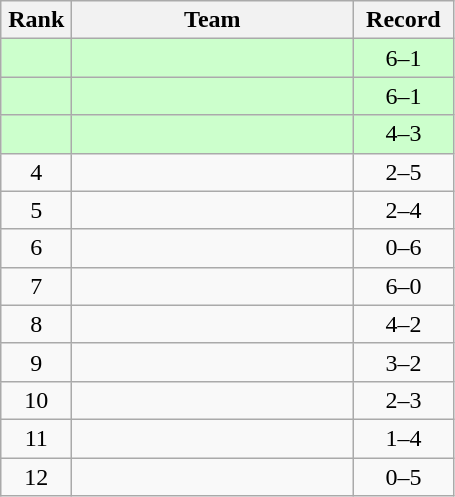<table class="wikitable" style="text-align: center;">
<tr>
<th width=40>Rank</th>
<th width=180>Team</th>
<th width=60>Record</th>
</tr>
<tr bgcolor="#ccffcc">
<td></td>
<td align="left"></td>
<td>6–1</td>
</tr>
<tr bgcolor="#ccffcc">
<td></td>
<td align="left"></td>
<td>6–1</td>
</tr>
<tr bgcolor="#ccffcc">
<td></td>
<td align="left"></td>
<td>4–3</td>
</tr>
<tr>
<td>4</td>
<td align="left"></td>
<td>2–5</td>
</tr>
<tr>
<td>5</td>
<td align="left"></td>
<td>2–4</td>
</tr>
<tr>
<td>6</td>
<td align="left"></td>
<td>0–6</td>
</tr>
<tr>
<td>7</td>
<td align="left"></td>
<td>6–0</td>
</tr>
<tr>
<td>8</td>
<td align="left"></td>
<td>4–2</td>
</tr>
<tr>
<td>9</td>
<td align="left"></td>
<td>3–2</td>
</tr>
<tr>
<td>10</td>
<td align="left"></td>
<td>2–3</td>
</tr>
<tr>
<td>11</td>
<td align="left"></td>
<td>1–4</td>
</tr>
<tr>
<td>12</td>
<td align="left"></td>
<td>0–5</td>
</tr>
</table>
